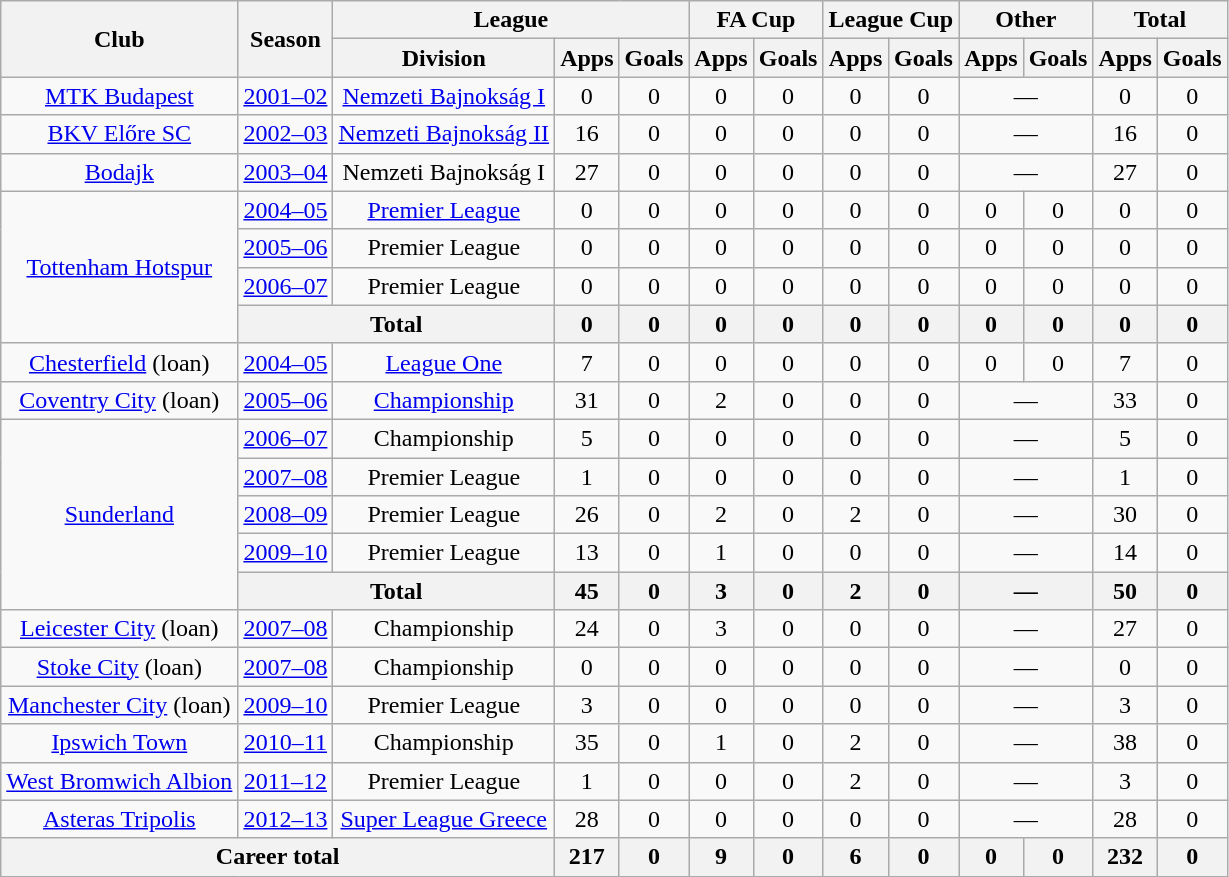<table class="wikitable" style="text-align: center;">
<tr>
<th rowspan="2">Club</th>
<th rowspan="2">Season</th>
<th colspan="3">League</th>
<th colspan="2">FA Cup</th>
<th colspan="2">League Cup</th>
<th colspan="2">Other</th>
<th colspan="2">Total</th>
</tr>
<tr>
<th>Division</th>
<th>Apps</th>
<th>Goals</th>
<th>Apps</th>
<th>Goals</th>
<th>Apps</th>
<th>Goals</th>
<th>Apps</th>
<th>Goals</th>
<th>Apps</th>
<th>Goals</th>
</tr>
<tr>
<td><a href='#'>MTK Budapest</a></td>
<td><a href='#'>2001–02</a></td>
<td><a href='#'>Nemzeti Bajnokság I</a></td>
<td>0</td>
<td>0</td>
<td>0</td>
<td>0</td>
<td>0</td>
<td>0</td>
<td colspan=2>—</td>
<td>0</td>
<td>0</td>
</tr>
<tr>
<td><a href='#'>BKV Előre SC</a></td>
<td><a href='#'>2002–03</a></td>
<td><a href='#'>Nemzeti Bajnokság II</a></td>
<td>16</td>
<td>0</td>
<td>0</td>
<td>0</td>
<td>0</td>
<td>0</td>
<td colspan=2>—</td>
<td>16</td>
<td>0</td>
</tr>
<tr>
<td><a href='#'>Bodajk</a></td>
<td><a href='#'>2003–04</a></td>
<td>Nemzeti Bajnokság I</td>
<td>27</td>
<td>0</td>
<td>0</td>
<td>0</td>
<td>0</td>
<td>0</td>
<td colspan=2>—</td>
<td>27</td>
<td>0</td>
</tr>
<tr>
<td rowspan=4><a href='#'>Tottenham Hotspur</a></td>
<td><a href='#'>2004–05</a></td>
<td><a href='#'>Premier League</a></td>
<td>0</td>
<td>0</td>
<td>0</td>
<td>0</td>
<td>0</td>
<td>0</td>
<td>0</td>
<td>0</td>
<td>0</td>
<td>0</td>
</tr>
<tr>
<td><a href='#'>2005–06</a></td>
<td>Premier League</td>
<td>0</td>
<td>0</td>
<td>0</td>
<td>0</td>
<td>0</td>
<td>0</td>
<td>0</td>
<td>0</td>
<td>0</td>
<td>0</td>
</tr>
<tr>
<td><a href='#'>2006–07</a></td>
<td>Premier League</td>
<td>0</td>
<td>0</td>
<td>0</td>
<td>0</td>
<td>0</td>
<td>0</td>
<td>0</td>
<td>0</td>
<td>0</td>
<td>0</td>
</tr>
<tr>
<th colspan=2>Total</th>
<th>0</th>
<th>0</th>
<th>0</th>
<th>0</th>
<th>0</th>
<th>0</th>
<th>0</th>
<th>0</th>
<th>0</th>
<th>0</th>
</tr>
<tr>
<td><a href='#'>Chesterfield</a> (loan)</td>
<td><a href='#'>2004–05</a></td>
<td><a href='#'>League One</a></td>
<td>7</td>
<td>0</td>
<td>0</td>
<td>0</td>
<td>0</td>
<td>0</td>
<td>0</td>
<td>0</td>
<td>7</td>
<td>0</td>
</tr>
<tr>
<td><a href='#'>Coventry City</a> (loan)</td>
<td><a href='#'>2005–06</a></td>
<td><a href='#'>Championship</a></td>
<td>31</td>
<td>0</td>
<td>2</td>
<td>0</td>
<td>0</td>
<td>0</td>
<td colspan=2>—</td>
<td>33</td>
<td>0</td>
</tr>
<tr>
<td rowspan=5><a href='#'>Sunderland</a></td>
<td><a href='#'>2006–07</a></td>
<td>Championship</td>
<td>5</td>
<td>0</td>
<td>0</td>
<td>0</td>
<td>0</td>
<td>0</td>
<td colspan=2>—</td>
<td>5</td>
<td>0</td>
</tr>
<tr>
<td><a href='#'>2007–08</a></td>
<td>Premier League</td>
<td>1</td>
<td>0</td>
<td>0</td>
<td>0</td>
<td>0</td>
<td>0</td>
<td colspan=2>—</td>
<td>1</td>
<td>0</td>
</tr>
<tr>
<td><a href='#'>2008–09</a></td>
<td>Premier League</td>
<td>26</td>
<td>0</td>
<td>2</td>
<td>0</td>
<td>2</td>
<td>0</td>
<td colspan=2>—</td>
<td>30</td>
<td>0</td>
</tr>
<tr>
<td><a href='#'>2009–10</a></td>
<td>Premier League</td>
<td>13</td>
<td>0</td>
<td>1</td>
<td>0</td>
<td>0</td>
<td>0</td>
<td colspan=2>—</td>
<td>14</td>
<td>0</td>
</tr>
<tr>
<th colspan=2>Total</th>
<th>45</th>
<th>0</th>
<th>3</th>
<th>0</th>
<th>2</th>
<th>0</th>
<th colspan=2>—</th>
<th>50</th>
<th>0</th>
</tr>
<tr>
<td><a href='#'>Leicester City</a> (loan)</td>
<td><a href='#'>2007–08</a></td>
<td>Championship</td>
<td>24</td>
<td>0</td>
<td>3</td>
<td>0</td>
<td>0</td>
<td>0</td>
<td colspan=2>—</td>
<td>27</td>
<td>0</td>
</tr>
<tr>
<td><a href='#'>Stoke City</a> (loan)</td>
<td><a href='#'>2007–08</a></td>
<td>Championship</td>
<td>0</td>
<td>0</td>
<td>0</td>
<td>0</td>
<td>0</td>
<td>0</td>
<td colspan=2>—</td>
<td>0</td>
<td>0</td>
</tr>
<tr>
<td><a href='#'>Manchester City</a> (loan)</td>
<td><a href='#'>2009–10</a></td>
<td>Premier League</td>
<td>3</td>
<td>0</td>
<td>0</td>
<td>0</td>
<td>0</td>
<td>0</td>
<td colspan=2>—</td>
<td>3</td>
<td>0</td>
</tr>
<tr>
<td><a href='#'>Ipswich Town</a></td>
<td><a href='#'>2010–11</a></td>
<td>Championship</td>
<td>35</td>
<td>0</td>
<td>1</td>
<td>0</td>
<td>2</td>
<td>0</td>
<td colspan=2>—</td>
<td>38</td>
<td>0</td>
</tr>
<tr>
<td><a href='#'>West Bromwich Albion</a></td>
<td><a href='#'>2011–12</a></td>
<td>Premier League</td>
<td>1</td>
<td>0</td>
<td>0</td>
<td>0</td>
<td>2</td>
<td>0</td>
<td colspan=2>—</td>
<td>3</td>
<td>0</td>
</tr>
<tr>
<td><a href='#'>Asteras Tripolis</a></td>
<td><a href='#'>2012–13</a></td>
<td><a href='#'>Super League Greece</a></td>
<td>28</td>
<td>0</td>
<td>0</td>
<td>0</td>
<td>0</td>
<td>0</td>
<td colspan=2>—</td>
<td>28</td>
<td>0</td>
</tr>
<tr>
<th colspan="3">Career total</th>
<th>217</th>
<th>0</th>
<th>9</th>
<th>0</th>
<th>6</th>
<th>0</th>
<th>0</th>
<th>0</th>
<th>232</th>
<th>0</th>
</tr>
</table>
